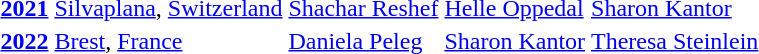<table>
<tr>
<th><a href='#'>2021</a></th>
<td> <a href='#'>Silvaplana</a>, <a href='#'>Switzerland</a></td>
<td> <a href='#'>Shachar Reshef</a></td>
<td> <a href='#'>Helle Oppedal</a></td>
<td> <a href='#'>Sharon Kantor</a></td>
</tr>
<tr>
<th><a href='#'>2022</a></th>
<td> <a href='#'>Brest</a>, <a href='#'>France</a></td>
<td> <a href='#'>Daniela Peleg</a></td>
<td> <a href='#'>Sharon Kantor</a></td>
<td> <a href='#'>Theresa Steinlein</a></td>
</tr>
</table>
